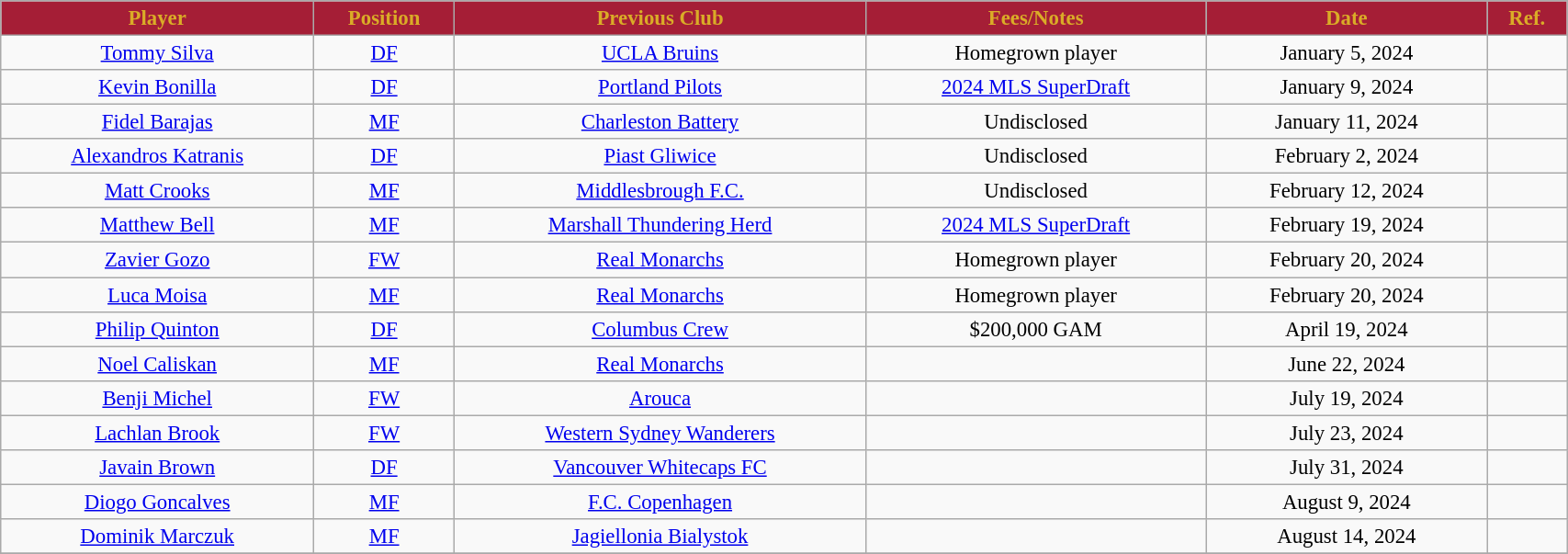<table class="wikitable sortable" style="width:90%; text-align:center; font-size:95%;">
<tr>
<th style="background:#A51E36; color:#DAAC27; text-align:center;"><strong>Player </strong></th>
<th style="background:#A51E36; color:#DAAC27; text-align:center;"><strong>Position </strong></th>
<th style="background:#A51E36; color:#DAAC27; text-align:center;"><strong>Previous Club</strong></th>
<th style="background:#A51E36; color:#DAAC27; text-align:center;"><strong>Fees/Notes </strong></th>
<th style="background:#A51E36; color:#DAAC27; text-align:center;"><strong>Date</strong></th>
<th style="background:#A51E36; color:#DAAC27; text-align:center;"><strong>Ref.</strong></th>
</tr>
<tr>
<td> <a href='#'>Tommy Silva</a></td>
<td style="text-align:center;"><a href='#'>DF</a></td>
<td> <a href='#'>UCLA Bruins</a></td>
<td>Homegrown player</td>
<td>January 5, 2024</td>
<td></td>
</tr>
<tr>
<td> <a href='#'>Kevin Bonilla</a></td>
<td style="text-align:center;"><a href='#'>DF</a></td>
<td> <a href='#'>Portland Pilots</a></td>
<td><a href='#'>2024 MLS SuperDraft</a></td>
<td>January 9, 2024</td>
<td></td>
</tr>
<tr>
<td> <a href='#'>Fidel Barajas</a></td>
<td style="text-align:center;"><a href='#'>MF</a></td>
<td> <a href='#'>Charleston Battery</a></td>
<td>Undisclosed</td>
<td>January 11, 2024</td>
<td></td>
</tr>
<tr>
<td> <a href='#'>Alexandros Katranis</a></td>
<td style="text-align:center;"><a href='#'>DF</a></td>
<td> <a href='#'>Piast Gliwice</a></td>
<td>Undisclosed</td>
<td>February 2, 2024</td>
<td></td>
</tr>
<tr>
<td> <a href='#'>Matt Crooks</a></td>
<td style="text-align:center;"><a href='#'>MF</a></td>
<td> <a href='#'>Middlesbrough F.C.</a></td>
<td>Undisclosed</td>
<td>February 12, 2024</td>
<td></td>
</tr>
<tr>
<td> <a href='#'>Matthew Bell</a></td>
<td style="text-align:center;"><a href='#'>MF</a></td>
<td> <a href='#'>Marshall Thundering Herd</a></td>
<td><a href='#'>2024 MLS SuperDraft</a></td>
<td>February 19, 2024</td>
<td></td>
</tr>
<tr>
<td> <a href='#'>Zavier Gozo</a></td>
<td style="text-align:center;"><a href='#'>FW</a></td>
<td> <a href='#'>Real Monarchs</a></td>
<td>Homegrown player</td>
<td>February 20, 2024</td>
<td></td>
</tr>
<tr>
<td> <a href='#'>Luca Moisa</a></td>
<td style="text-align:center;"><a href='#'>MF</a></td>
<td> <a href='#'>Real Monarchs</a></td>
<td>Homegrown player</td>
<td>February 20, 2024</td>
<td></td>
</tr>
<tr>
<td> <a href='#'>Philip Quinton</a></td>
<td style="text-align:center;"><a href='#'>DF</a></td>
<td> <a href='#'>Columbus Crew</a></td>
<td>$200,000 GAM</td>
<td>April 19, 2024</td>
<td></td>
</tr>
<tr>
<td> <a href='#'>Noel Caliskan</a></td>
<td style="text-align:center;"><a href='#'>MF</a></td>
<td> <a href='#'>Real Monarchs</a></td>
<td></td>
<td>June 22, 2024</td>
<td></td>
</tr>
<tr>
<td> <a href='#'>Benji Michel</a></td>
<td style="text-align:center;"><a href='#'>FW</a></td>
<td> <a href='#'>Arouca</a></td>
<td></td>
<td>July 19, 2024</td>
<td></td>
</tr>
<tr>
<td> <a href='#'>Lachlan Brook</a></td>
<td style="text-align:center;"><a href='#'>FW</a></td>
<td> <a href='#'>Western Sydney Wanderers</a></td>
<td></td>
<td>July 23, 2024</td>
<td></td>
</tr>
<tr>
<td> <a href='#'>Javain Brown</a></td>
<td style="text-align:center;"><a href='#'>DF</a></td>
<td> <a href='#'>Vancouver Whitecaps FC</a></td>
<td></td>
<td>July 31, 2024</td>
<td></td>
</tr>
<tr>
<td> <a href='#'>Diogo Goncalves</a></td>
<td style="text-align:center;"><a href='#'>MF</a></td>
<td> <a href='#'>F.C. Copenhagen</a></td>
<td></td>
<td>August 9, 2024</td>
<td></td>
</tr>
<tr>
<td> <a href='#'>Dominik Marczuk</a></td>
<td style="text-align:center;"><a href='#'>MF</a></td>
<td> <a href='#'>Jagiellonia Bialystok</a></td>
<td></td>
<td>August 14, 2024</td>
<td></td>
</tr>
<tr>
</tr>
</table>
